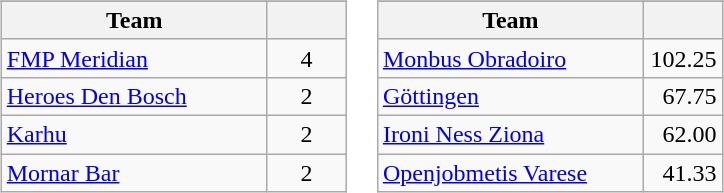<table>
<tr valign="top">
<td><br><table class="wikitable">
<tr>
</tr>
<tr>
<th width="170">Team</th>
<th width="45"></th>
</tr>
<tr>
<td> <a href='#'>FMP Meridian</a></td>
<td align="center">4</td>
</tr>
<tr>
<td> <a href='#'>Heroes Den Bosch</a></td>
<td align="center">2</td>
</tr>
<tr>
<td> <a href='#'>Karhu</a></td>
<td align="center">2</td>
</tr>
<tr>
<td> <a href='#'>Mornar Bar</a></td>
<td align="center">2</td>
</tr>
</table>
</td>
<td><br><table class="wikitable">
<tr>
</tr>
<tr>
<th width="170">Team</th>
<th width="45"></th>
</tr>
<tr>
<td> <a href='#'>Monbus Obradoiro</a></td>
<td align="right">102.25</td>
</tr>
<tr>
<td> <a href='#'>Göttingen</a></td>
<td align="right">67.75</td>
</tr>
<tr>
<td> <a href='#'>Ironi Ness Ziona</a></td>
<td align="right">62.00</td>
</tr>
<tr>
<td> <a href='#'>Openjobmetis Varese</a></td>
<td align="right">41.33</td>
</tr>
</table>
</td>
</tr>
</table>
